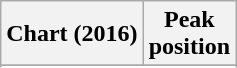<table class="wikitable sortable plainrowheaders">
<tr>
<th scope="col">Chart (2016)</th>
<th scope="col">Peak<br>position</th>
</tr>
<tr>
</tr>
<tr>
</tr>
<tr>
</tr>
<tr>
</tr>
<tr>
</tr>
<tr>
</tr>
<tr>
</tr>
<tr>
</tr>
<tr>
</tr>
<tr>
</tr>
<tr>
</tr>
</table>
